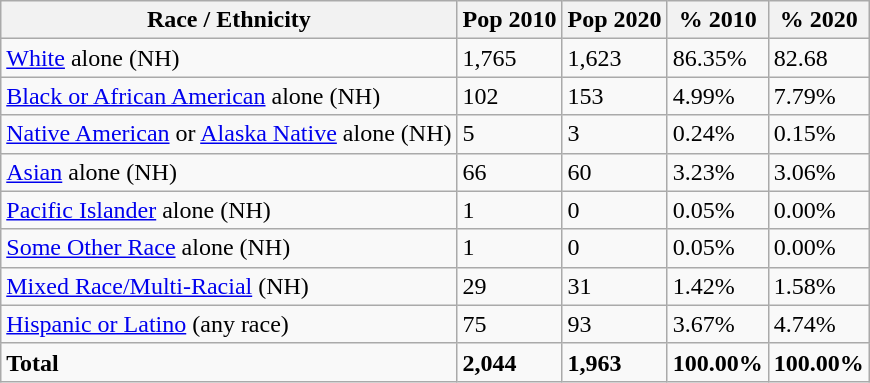<table class="wikitable">
<tr>
<th>Race / Ethnicity</th>
<th>Pop 2010</th>
<th>Pop 2020</th>
<th>% 2010</th>
<th>% 2020</th>
</tr>
<tr>
<td><a href='#'>White</a> alone (NH)</td>
<td>1,765</td>
<td>1,623</td>
<td>86.35%</td>
<td>82.68</td>
</tr>
<tr>
<td><a href='#'>Black or African American</a> alone (NH)</td>
<td>102</td>
<td>153</td>
<td>4.99%</td>
<td>7.79%</td>
</tr>
<tr>
<td><a href='#'>Native American</a> or <a href='#'>Alaska Native</a> alone (NH)</td>
<td>5</td>
<td>3</td>
<td>0.24%</td>
<td>0.15%</td>
</tr>
<tr>
<td><a href='#'>Asian</a> alone (NH)</td>
<td>66</td>
<td>60</td>
<td>3.23%</td>
<td>3.06%</td>
</tr>
<tr>
<td><a href='#'>Pacific Islander</a> alone (NH)</td>
<td>1</td>
<td>0</td>
<td>0.05%</td>
<td>0.00%</td>
</tr>
<tr>
<td><a href='#'>Some Other Race</a> alone (NH)</td>
<td>1</td>
<td>0</td>
<td>0.05%</td>
<td>0.00%</td>
</tr>
<tr>
<td><a href='#'>Mixed Race/Multi-Racial</a> (NH)</td>
<td>29</td>
<td>31</td>
<td>1.42%</td>
<td>1.58%</td>
</tr>
<tr>
<td><a href='#'>Hispanic or Latino</a> (any race)</td>
<td>75</td>
<td>93</td>
<td>3.67%</td>
<td>4.74%</td>
</tr>
<tr>
<td><strong>Total</strong></td>
<td><strong>2,044</strong></td>
<td><strong>1,963</strong></td>
<td><strong>100.00%</strong></td>
<td><strong>100.00%</strong></td>
</tr>
</table>
